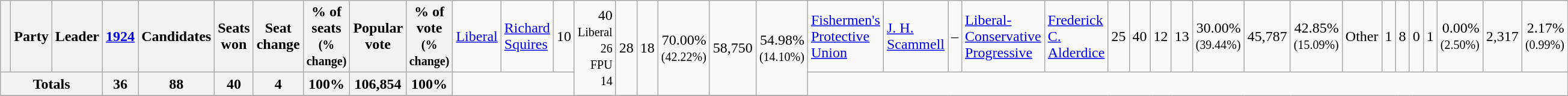<table class="wikitable">
<tr>
<th> </th>
<th>Party</th>
<th>Leader</th>
<th><a href='#'>1924</a></th>
<th>Candidates</th>
<th>Seats won</th>
<th>Seat change</th>
<th>% of seats<br><small>(% change)</small></th>
<th>Popular vote</th>
<th>% of vote<br><small>(% change)</small><br></th>
<td><a href='#'>Liberal</a></td>
<td><a href='#'>Richard Squires</a></td>
<td align=right>10</td>
<td align=right rowspan=2>40<br><small>Liberal 26<br>FPU 14</small></td>
<td align=right rowspan=2>28</td>
<td align=right rowspan=2>18</td>
<td align=right rowspan=2>70.00%<br><small>(42.22%)</small></td>
<td align=right rowspan=2>58,750</td>
<td align=right rowspan=2 >54.98%<br><small>(14.10%)</small><br></td>
<td><a href='#'>Fishermen's Protective Union</a></td>
<td><a href='#'>J. H. Scammell</a></td>
<td>–<br></td>
<td><a href='#'>Liberal-Conservative Progressive</a></td>
<td><a href='#'>Frederick C. Alderdice</a></td>
<td align=right>25</td>
<td align=right>40</td>
<td align=right>12</td>
<td align=right>13</td>
<td align=right>30.00%<br><small>(39.44%)</small></td>
<td align=right>45,787</td>
<td align=right >42.85%<br><small>(15.09%)</small><br></td>
<td colspan="2">Other</td>
<td align=right>1</td>
<td align=right>8</td>
<td align=right>0</td>
<td align=right> 1</td>
<td align=right>0.00%<br><small>(2.50%)</small></td>
<td align=right>2,317</td>
<td align=right >2.17%<br><small>(0.99%)</small></td>
</tr>
<tr>
<th colspan="3">Totals</th>
<th align=right>36</th>
<th align=right>88</th>
<th align=right>40</th>
<th align=right> 4</th>
<th align=right>100%</th>
<th align=right>106,854</th>
<th align=right>100%</th>
</tr>
<tr>
</tr>
</table>
